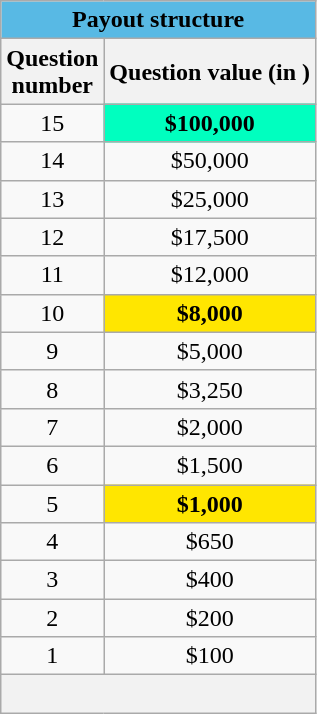<table class="wikitable" style="text-align:center;">
<tr>
<th colspan="2" style="background: #58B9E4">Payout structure</th>
</tr>
<tr>
<th>Question<br>number</th>
<th>Question value (in )</th>
</tr>
<tr>
<td>15</td>
<td style="background: #00FFBF"><strong>$100,000</strong></td>
</tr>
<tr>
<td>14</td>
<td>$50,000</td>
</tr>
<tr>
<td>13</td>
<td>$25,000</td>
</tr>
<tr>
<td>12</td>
<td>$17,500</td>
</tr>
<tr>
<td>11</td>
<td>$12,000</td>
</tr>
<tr>
<td>10</td>
<td style="background: #FFE600"><strong>$8,000</strong></td>
</tr>
<tr>
<td>9</td>
<td>$5,000</td>
</tr>
<tr>
<td>8</td>
<td>$3,250</td>
</tr>
<tr>
<td>7</td>
<td>$2,000</td>
</tr>
<tr>
<td>6</td>
<td>$1,500</td>
</tr>
<tr>
<td>5</td>
<td style="background: #FFE600"><strong>$1,000</strong></td>
</tr>
<tr>
<td>4</td>
<td>$650</td>
</tr>
<tr>
<td>3</td>
<td>$400</td>
</tr>
<tr>
<td>2</td>
<td>$200</td>
</tr>
<tr>
<td>1</td>
<td>$100</td>
</tr>
<tr>
<th colspan="2" style="text-align:left"><br></th>
</tr>
</table>
